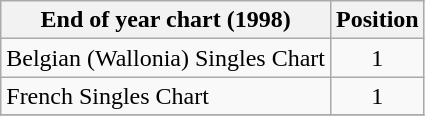<table class="wikitable sortable">
<tr>
<th>End of year chart (1998)</th>
<th>Position</th>
</tr>
<tr>
<td>Belgian (Wallonia) Singles Chart</td>
<td align="center">1</td>
</tr>
<tr>
<td>French Singles Chart</td>
<td align="center">1</td>
</tr>
<tr>
</tr>
</table>
